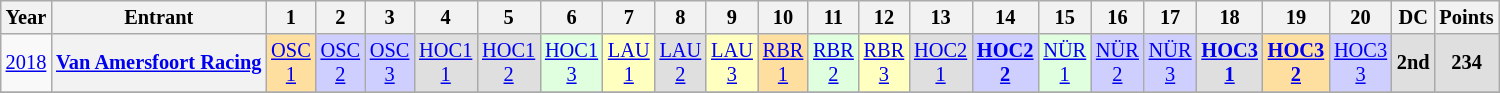<table class="wikitable" style="text-align:center; font-size:85%">
<tr>
<th>Year</th>
<th>Entrant</th>
<th>1</th>
<th>2</th>
<th>3</th>
<th>4</th>
<th>5</th>
<th>6</th>
<th>7</th>
<th>8</th>
<th>9</th>
<th>10</th>
<th>11</th>
<th>12</th>
<th>13</th>
<th>14</th>
<th>15</th>
<th>16</th>
<th>17</th>
<th>18</th>
<th>19</th>
<th>20</th>
<th>DC</th>
<th>Points</th>
</tr>
<tr>
<td><a href='#'>2018</a></td>
<th nowrap><a href='#'>Van Amersfoort Racing</a></th>
<td style="background:#FFDF9F"><a href='#'>OSC<br>1</a><br></td>
<td style="background:#CFCFFF"><a href='#'>OSC<br>2</a><br></td>
<td style="background:#CFCFFF"><a href='#'>OSC<br>3</a><br></td>
<td style="background:#DFDFDF"><a href='#'>HOC1<br>1</a><br></td>
<td style="background:#DFDFDF"><a href='#'>HOC1<br>2</a><br></td>
<td style="background:#DFFFDF"><a href='#'>HOC1<br>3</a><br></td>
<td style="background:#FFFFBF"><a href='#'>LAU<br>1</a><br></td>
<td style="background:#DFDFDF"><a href='#'>LAU<br>2</a><br></td>
<td style="background:#FFFFBF"><a href='#'>LAU<br>3</a><br></td>
<td style="background:#FFDF9F"><a href='#'>RBR<br>1</a><br></td>
<td style="background:#DFFFDF"><a href='#'>RBR<br>2</a><br></td>
<td style="background:#FFFFBF"><a href='#'>RBR<br>3</a><br></td>
<td style="background:#DFDFDF"><a href='#'>HOC2<br>1</a><br></td>
<td style="background:#CFCFFF"><strong><a href='#'>HOC2<br>2</a></strong><br></td>
<td style="background:#DFFFDF"><a href='#'>NÜR<br>1</a><br></td>
<td style="background:#CFCFFF"><a href='#'>NÜR<br>2</a><br></td>
<td style="background:#CFCFFF"><a href='#'>NÜR<br>3</a><br></td>
<td style="background:#DFDFDF"><strong><a href='#'>HOC3<br>1</a></strong><br></td>
<td style="background:#FFDF9F"><strong><a href='#'>HOC3<br>2</a></strong><br></td>
<td style="background:#CFCFFF"><a href='#'>HOC3<br>3</a><br></td>
<th style="background:#DFDFDF">2nd</th>
<th style="background:#DFDFDF">234</th>
</tr>
<tr>
</tr>
</table>
